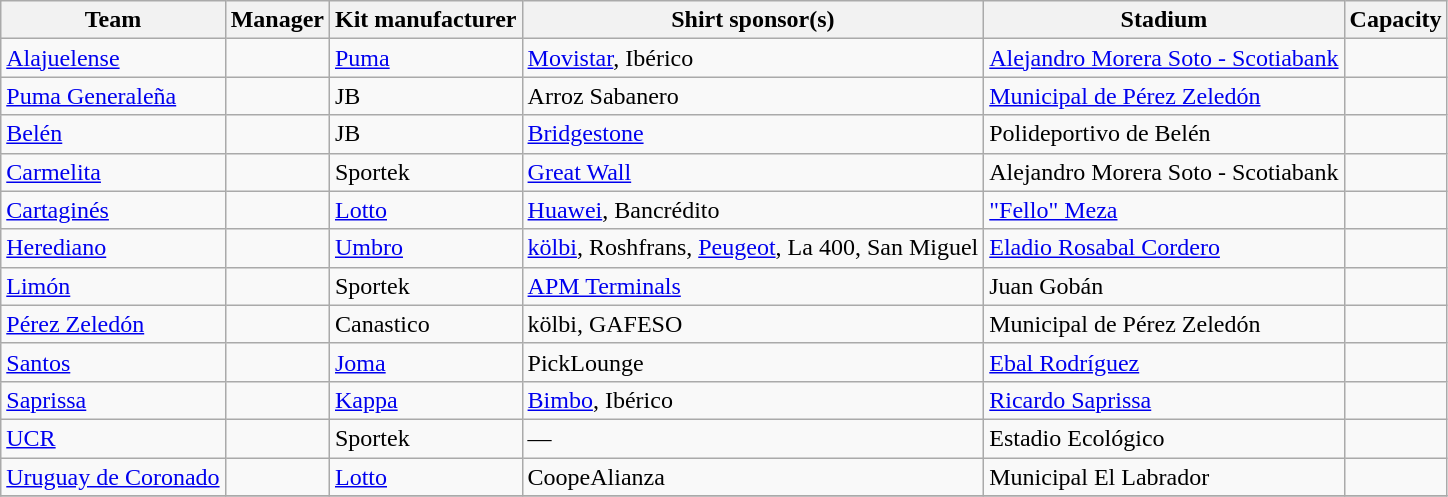<table class="wikitable sortable">
<tr>
<th>Team</th>
<th>Manager</th>
<th>Kit manufacturer</th>
<th>Shirt sponsor(s)</th>
<th>Stadium</th>
<th>Capacity</th>
</tr>
<tr>
<td><a href='#'>Alajuelense</a></td>
<td></td>
<td><a href='#'>Puma</a></td>
<td><a href='#'>Movistar</a>, Ibérico</td>
<td><a href='#'>Alejandro Morera Soto - Scotiabank</a></td>
<td style="text-align:center;"></td>
</tr>
<tr>
<td><a href='#'>Puma Generaleña</a></td>
<td></td>
<td>JB</td>
<td>Arroz Sabanero</td>
<td><a href='#'>Municipal de Pérez Zeledón</a></td>
<td style="text-align:center;"></td>
</tr>
<tr>
<td><a href='#'>Belén</a></td>
<td></td>
<td>JB</td>
<td><a href='#'>Bridgestone</a></td>
<td>Polideportivo de Belén</td>
<td style="text-align:center;"></td>
</tr>
<tr>
<td><a href='#'>Carmelita</a></td>
<td></td>
<td>Sportek</td>
<td><a href='#'>Great Wall</a></td>
<td>Alejandro Morera Soto - Scotiabank</td>
<td style="text-align:center;"></td>
</tr>
<tr>
<td><a href='#'>Cartaginés</a></td>
<td></td>
<td><a href='#'>Lotto</a></td>
<td><a href='#'>Huawei</a>, Bancrédito</td>
<td><a href='#'>"Fello" Meza</a></td>
<td style="text-align:center;"></td>
</tr>
<tr>
<td><a href='#'>Herediano</a></td>
<td></td>
<td><a href='#'>Umbro</a></td>
<td><a href='#'>kölbi</a>, Roshfrans, <a href='#'>Peugeot</a>, La 400, San Miguel</td>
<td><a href='#'>Eladio Rosabal Cordero</a></td>
<td style="text-align:center;"></td>
</tr>
<tr>
<td><a href='#'>Limón</a></td>
<td></td>
<td>Sportek</td>
<td><a href='#'>APM Terminals</a></td>
<td>Juan Gobán</td>
<td style="text-align:center;"></td>
</tr>
<tr>
<td><a href='#'>Pérez Zeledón</a></td>
<td></td>
<td>Canastico</td>
<td>kölbi, GAFESO</td>
<td>Municipal de Pérez Zeledón</td>
<td style="text-align:center;"></td>
</tr>
<tr>
<td><a href='#'>Santos</a></td>
<td></td>
<td><a href='#'>Joma</a></td>
<td>PickLounge</td>
<td><a href='#'>Ebal Rodríguez</a></td>
<td style="text-align:center;"></td>
</tr>
<tr>
<td><a href='#'>Saprissa</a></td>
<td></td>
<td><a href='#'>Kappa</a></td>
<td><a href='#'>Bimbo</a>, Ibérico</td>
<td><a href='#'>Ricardo Saprissa</a></td>
<td style="text-align:center;"></td>
</tr>
<tr>
<td><a href='#'>UCR</a></td>
<td></td>
<td>Sportek</td>
<td>—</td>
<td>Estadio Ecológico</td>
<td style="text-align:center;"></td>
</tr>
<tr>
<td><a href='#'>Uruguay de Coronado</a></td>
<td></td>
<td><a href='#'>Lotto</a></td>
<td>CoopeAlianza</td>
<td>Municipal El Labrador</td>
<td style="text-align:center;"></td>
</tr>
<tr>
</tr>
</table>
